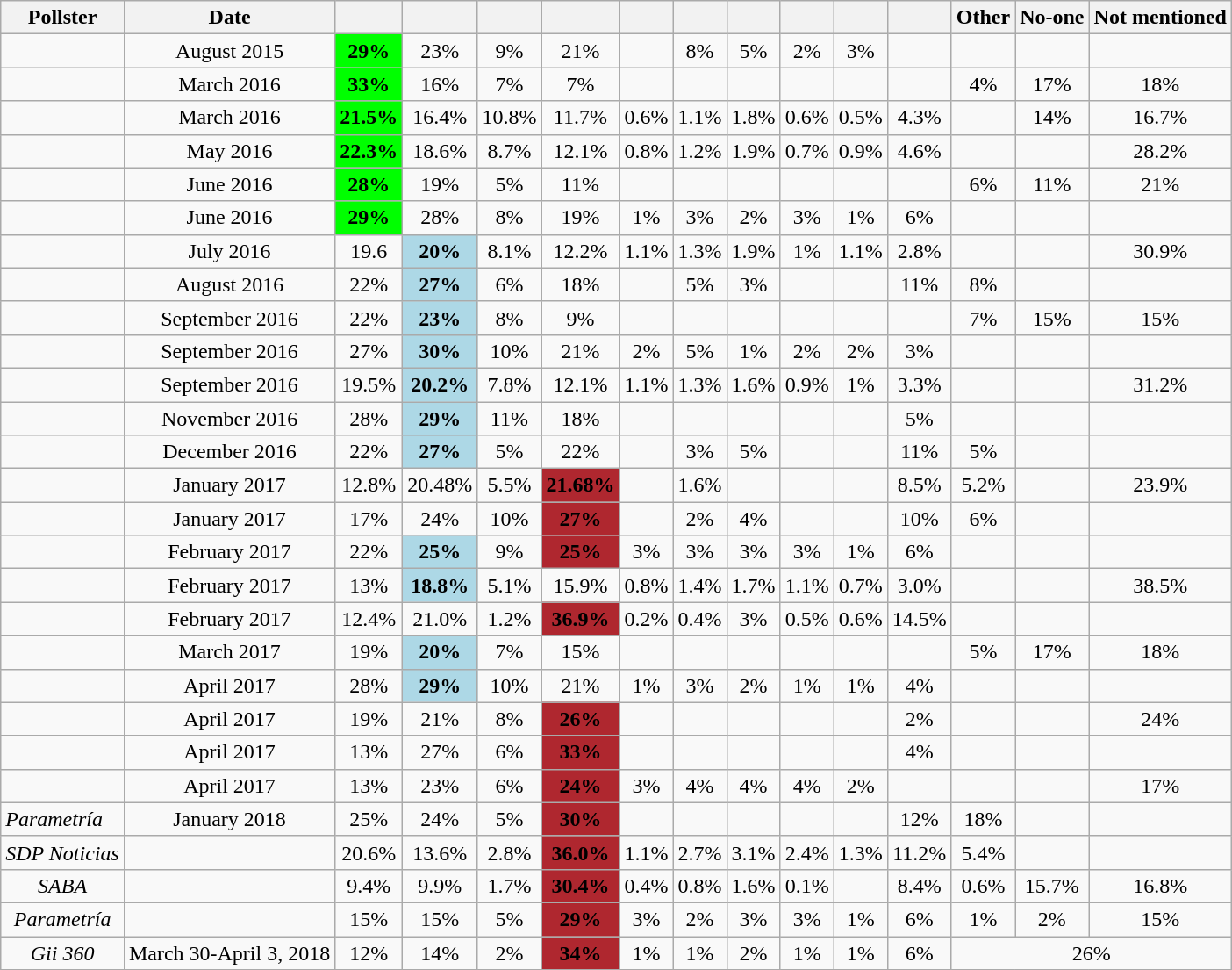<table class="wikitable sortable" style=text-align:center>
<tr>
<th>Pollster</th>
<th>Date</th>
<th></th>
<th></th>
<th></th>
<th></th>
<th></th>
<th></th>
<th></th>
<th></th>
<th></th>
<th></th>
<th>Other</th>
<th>No-one</th>
<th>Not mentioned</th>
</tr>
<tr>
<td align=left></td>
<td>August 2015</td>
<td bgcolor="lime"><strong>29%</strong></td>
<td>23%</td>
<td>9%</td>
<td>21%</td>
<td></td>
<td>8%</td>
<td>5%</td>
<td>2%</td>
<td>3%</td>
<td></td>
<td></td>
<td></td>
<td></td>
</tr>
<tr>
<td align=left></td>
<td>March 2016</td>
<td bgcolor="lime"><strong>33%</strong></td>
<td>16%</td>
<td>7%</td>
<td>7%</td>
<td></td>
<td></td>
<td></td>
<td></td>
<td></td>
<td></td>
<td>4%</td>
<td>17%</td>
<td>18%</td>
</tr>
<tr>
<td align=left></td>
<td>March 2016</td>
<td bgcolor="lime"><strong>21.5%</strong></td>
<td>16.4%</td>
<td>10.8%</td>
<td>11.7%</td>
<td>0.6%</td>
<td>1.1%</td>
<td>1.8%</td>
<td>0.6%</td>
<td>0.5%</td>
<td>4.3%</td>
<td></td>
<td>14%</td>
<td>16.7%</td>
</tr>
<tr>
<td align=left></td>
<td>May 2016</td>
<td bgcolor="lime"><strong>22.3%</strong></td>
<td>18.6%</td>
<td>8.7%</td>
<td>12.1%</td>
<td>0.8%</td>
<td>1.2%</td>
<td>1.9%</td>
<td>0.7%</td>
<td>0.9%</td>
<td>4.6%</td>
<td></td>
<td></td>
<td>28.2%</td>
</tr>
<tr>
<td align=left></td>
<td>June 2016</td>
<td bgcolor="lime"><strong>28%</strong></td>
<td>19%</td>
<td>5%</td>
<td>11%</td>
<td></td>
<td></td>
<td></td>
<td></td>
<td></td>
<td></td>
<td>6%</td>
<td>11%</td>
<td>21%</td>
</tr>
<tr>
<td align=left></td>
<td>June 2016</td>
<td bgcolor="lime"><strong>29%</strong></td>
<td>28%</td>
<td>8%</td>
<td>19%</td>
<td>1%</td>
<td>3%</td>
<td>2%</td>
<td>3%</td>
<td>1%</td>
<td>6%</td>
<td></td>
<td></td>
<td></td>
</tr>
<tr>
<td align=left></td>
<td>July 2016</td>
<td>19.6</td>
<td bgcolor="Lightblue"><strong>20%</strong></td>
<td>8.1%</td>
<td>12.2%</td>
<td>1.1%</td>
<td>1.3%</td>
<td>1.9%</td>
<td>1%</td>
<td>1.1%</td>
<td>2.8%</td>
<td></td>
<td></td>
<td>30.9%</td>
</tr>
<tr>
<td align=left></td>
<td>August 2016</td>
<td>22%</td>
<td bgcolor="Lightblue"><strong>27%</strong></td>
<td>6%</td>
<td>18%</td>
<td></td>
<td>5%</td>
<td>3%</td>
<td></td>
<td></td>
<td>11%</td>
<td>8%</td>
<td></td>
<td></td>
</tr>
<tr>
<td align=left></td>
<td>September 2016</td>
<td>22%</td>
<td bgcolor="Lightblue"><strong>23%</strong></td>
<td>8%</td>
<td>9%</td>
<td></td>
<td></td>
<td></td>
<td></td>
<td></td>
<td></td>
<td>7%</td>
<td>15%</td>
<td>15%</td>
</tr>
<tr>
<td align=left></td>
<td>September 2016</td>
<td>27%</td>
<td bgcolor="Lightblue"><strong>30%</strong></td>
<td>10%</td>
<td>21%</td>
<td>2%</td>
<td>5%</td>
<td>1%</td>
<td>2%</td>
<td>2%</td>
<td>3%</td>
<td></td>
<td></td>
<td></td>
</tr>
<tr>
<td align=left></td>
<td>September 2016</td>
<td>19.5%</td>
<td bgcolor="Lightblue"><strong>20.2%</strong></td>
<td>7.8%</td>
<td>12.1%</td>
<td>1.1%</td>
<td>1.3%</td>
<td>1.6%</td>
<td>0.9%</td>
<td>1%</td>
<td>3.3%</td>
<td></td>
<td></td>
<td>31.2%</td>
</tr>
<tr>
<td align=left></td>
<td>November 2016</td>
<td>28%</td>
<td bgcolor="Lightblue"><strong>29%</strong></td>
<td>11%</td>
<td>18%</td>
<td></td>
<td></td>
<td></td>
<td></td>
<td></td>
<td>5%</td>
<td></td>
<td></td>
<td></td>
</tr>
<tr>
<td align=left></td>
<td>December 2016</td>
<td>22%</td>
<td bgcolor="Lightblue"><strong>27%</strong></td>
<td>5%</td>
<td>22%</td>
<td></td>
<td>3%</td>
<td>5%</td>
<td></td>
<td></td>
<td>11%</td>
<td>5%</td>
<td></td>
<td></td>
</tr>
<tr>
<td align=left></td>
<td>January 2017</td>
<td>12.8%</td>
<td>20.48%</td>
<td>5.5%</td>
<td bgcolor=#af272f><strong>21.68%</strong></td>
<td></td>
<td>1.6%</td>
<td></td>
<td></td>
<td></td>
<td>8.5%</td>
<td>5.2%</td>
<td></td>
<td>23.9%</td>
</tr>
<tr>
<td align=left></td>
<td>January 2017</td>
<td>17%</td>
<td>24%</td>
<td>10%</td>
<td bgcolor=#af272f><strong>27%</strong></td>
<td></td>
<td>2%</td>
<td>4%</td>
<td></td>
<td></td>
<td>10%</td>
<td>6%</td>
<td></td>
<td></td>
</tr>
<tr>
<td align=left></td>
<td>February 2017</td>
<td>22%</td>
<td bgcolor="Lightblue"><strong>25%</strong></td>
<td>9%</td>
<td bgcolor=#af272f><strong>25%</strong></td>
<td>3%</td>
<td>3%</td>
<td>3%</td>
<td>3%</td>
<td>1%</td>
<td>6%</td>
<td></td>
<td></td>
<td></td>
</tr>
<tr>
<td align=left></td>
<td>February 2017</td>
<td>13%</td>
<td bgcolor="Lightblue"><strong>18.8%</strong></td>
<td>5.1%</td>
<td>15.9%</td>
<td>0.8%</td>
<td>1.4%</td>
<td>1.7%</td>
<td>1.1%</td>
<td>0.7%</td>
<td>3.0%</td>
<td></td>
<td></td>
<td>38.5%</td>
</tr>
<tr>
<td align=left></td>
<td>February 2017</td>
<td>12.4%</td>
<td>21.0%</td>
<td>1.2%</td>
<td bgcolor=#af272f><strong>36.9%</strong></td>
<td>0.2%</td>
<td>0.4%</td>
<td>3%</td>
<td>0.5%</td>
<td>0.6%</td>
<td>14.5%</td>
<td></td>
<td></td>
<td></td>
</tr>
<tr>
<td align=left></td>
<td>March 2017</td>
<td>19%</td>
<td bgcolor="Lightblue"><strong>20%</strong></td>
<td>7%</td>
<td>15%</td>
<td></td>
<td></td>
<td></td>
<td></td>
<td></td>
<td></td>
<td>5%</td>
<td>17%</td>
<td>18%</td>
</tr>
<tr>
<td align=left></td>
<td>April 2017</td>
<td>28%</td>
<td bgcolor="Lightblue"><strong>29%</strong></td>
<td>10%</td>
<td>21%</td>
<td>1%</td>
<td>3%</td>
<td>2%</td>
<td>1%</td>
<td>1%</td>
<td>4%</td>
<td></td>
<td></td>
<td></td>
</tr>
<tr>
<td align=left></td>
<td>April 2017</td>
<td>19%</td>
<td>21%</td>
<td>8%</td>
<td bgcolor=#af272f><strong>26%</strong></td>
<td></td>
<td></td>
<td></td>
<td></td>
<td></td>
<td>2%</td>
<td></td>
<td></td>
<td>24%</td>
</tr>
<tr>
<td align=left></td>
<td>April 2017</td>
<td>13%</td>
<td>27%</td>
<td>6%</td>
<td bgcolor=#af272f><strong>33%</strong></td>
<td></td>
<td></td>
<td></td>
<td></td>
<td></td>
<td>4%</td>
<td></td>
<td></td>
<td></td>
</tr>
<tr>
<td align=left></td>
<td>April 2017</td>
<td>13%</td>
<td>23%</td>
<td>6%</td>
<td bgcolor=#af272f><strong>24%</strong></td>
<td>3%</td>
<td>4%</td>
<td>4%</td>
<td>4%</td>
<td>2%</td>
<td></td>
<td></td>
<td></td>
<td>17%</td>
</tr>
<tr>
<td align=left><em>Parametría</em></td>
<td>January 2018</td>
<td>25%</td>
<td>24%</td>
<td>5%</td>
<td bgcolor=#af272f><strong>30%</strong></td>
<td></td>
<td></td>
<td></td>
<td></td>
<td></td>
<td>12%</td>
<td>18%</td>
<td></td>
<td></td>
</tr>
<tr>
<td><em>SDP Noticias</em></td>
<td></td>
<td>20.6%</td>
<td>13.6%</td>
<td>2.8%</td>
<td bgcolor=#af272f><strong>36.0%</strong></td>
<td>1.1%</td>
<td>2.7%</td>
<td>3.1%</td>
<td>2.4%</td>
<td>1.3%</td>
<td>11.2%</td>
<td>5.4%</td>
<td></td>
<td></td>
</tr>
<tr>
<td><em>SABA</em></td>
<td></td>
<td>9.4%</td>
<td>9.9%</td>
<td>1.7%</td>
<td bgcolor=#af272f><strong>30.4%</strong></td>
<td>0.4%</td>
<td>0.8%</td>
<td>1.6%</td>
<td>0.1%</td>
<td></td>
<td>8.4%</td>
<td>0.6%</td>
<td>15.7%</td>
<td>16.8%</td>
</tr>
<tr>
<td><em>Parametría</em></td>
<td></td>
<td>15%</td>
<td>15%</td>
<td>5%</td>
<td bgcolor=#af272f><strong>29%</strong></td>
<td>3%</td>
<td>2%</td>
<td>3%</td>
<td>3%</td>
<td>1%</td>
<td>6%</td>
<td>1%</td>
<td>2%</td>
<td>15%</td>
</tr>
<tr>
<td><em>Gii 360</em></td>
<td>March 30-April 3, 2018</td>
<td>12%</td>
<td>14%</td>
<td>2%</td>
<td bgcolor=#af272f><strong>34%</strong></td>
<td>1%</td>
<td>1%</td>
<td>2%</td>
<td>1%</td>
<td>1%</td>
<td>6%</td>
<td colspan="3">26%</td>
</tr>
<tr>
</tr>
</table>
